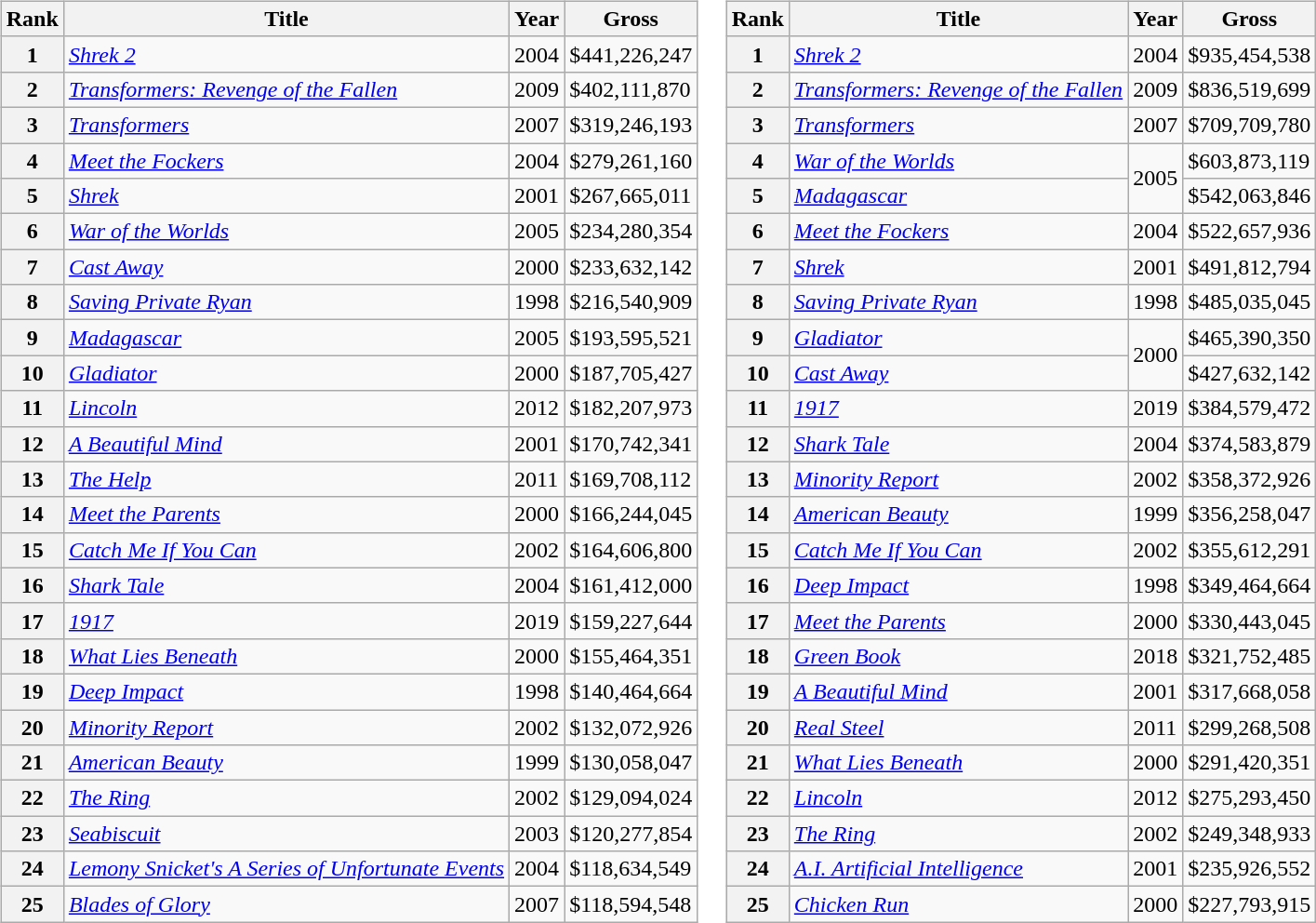<table>
<tr>
<td><br><table class="wikitable sortable">
<tr>
<th>Rank</th>
<th>Title</th>
<th>Year</th>
<th>Gross</th>
</tr>
<tr>
<th>1</th>
<td><em><a href='#'>Shrek 2</a></em></td>
<td>2004</td>
<td>$441,226,247</td>
</tr>
<tr>
<th>2</th>
<td><em><a href='#'>Transformers: Revenge of the Fallen</a></em></td>
<td>2009</td>
<td>$402,111,870</td>
</tr>
<tr>
<th>3</th>
<td><em><a href='#'>Transformers</a></em></td>
<td>2007</td>
<td>$319,246,193</td>
</tr>
<tr>
<th>4</th>
<td><em><a href='#'>Meet the Fockers</a></em></td>
<td>2004</td>
<td>$279,261,160</td>
</tr>
<tr>
<th>5</th>
<td><em><a href='#'>Shrek</a></em></td>
<td>2001</td>
<td>$267,665,011</td>
</tr>
<tr>
<th>6</th>
<td><em><a href='#'>War of the Worlds</a></em></td>
<td>2005</td>
<td>$234,280,354</td>
</tr>
<tr>
<th>7</th>
<td><em><a href='#'>Cast Away</a></em></td>
<td>2000</td>
<td>$233,632,142</td>
</tr>
<tr>
<th>8</th>
<td><em><a href='#'>Saving Private Ryan</a></em></td>
<td>1998</td>
<td>$216,540,909</td>
</tr>
<tr>
<th>9</th>
<td><em><a href='#'>Madagascar</a></em></td>
<td>2005</td>
<td>$193,595,521</td>
</tr>
<tr>
<th>10</th>
<td><em><a href='#'>Gladiator</a></em></td>
<td>2000</td>
<td>$187,705,427</td>
</tr>
<tr>
<th>11</th>
<td><em><a href='#'>Lincoln</a></em></td>
<td>2012</td>
<td>$182,207,973</td>
</tr>
<tr>
<th>12</th>
<td><em><a href='#'>A Beautiful Mind</a></em></td>
<td>2001</td>
<td>$170,742,341</td>
</tr>
<tr>
<th>13</th>
<td><em><a href='#'>The Help</a></em></td>
<td>2011</td>
<td>$169,708,112</td>
</tr>
<tr>
<th>14</th>
<td><em><a href='#'>Meet the Parents</a></em></td>
<td>2000</td>
<td>$166,244,045</td>
</tr>
<tr>
<th>15</th>
<td><em><a href='#'>Catch Me If You Can</a></em></td>
<td>2002</td>
<td>$164,606,800</td>
</tr>
<tr>
<th>16</th>
<td><em><a href='#'>Shark Tale</a></em></td>
<td>2004</td>
<td>$161,412,000</td>
</tr>
<tr>
<th>17</th>
<td><em><a href='#'>1917</a></em></td>
<td>2019</td>
<td>$159,227,644</td>
</tr>
<tr>
<th>18</th>
<td><em><a href='#'>What Lies Beneath</a></em></td>
<td>2000</td>
<td>$155,464,351</td>
</tr>
<tr>
<th>19</th>
<td><em><a href='#'>Deep Impact</a></em></td>
<td>1998</td>
<td>$140,464,664</td>
</tr>
<tr>
<th>20</th>
<td><em><a href='#'>Minority Report</a></em></td>
<td>2002</td>
<td>$132,072,926</td>
</tr>
<tr>
<th>21</th>
<td><em><a href='#'>American Beauty</a></em></td>
<td>1999</td>
<td>$130,058,047</td>
</tr>
<tr>
<th>22</th>
<td><em><a href='#'>The Ring</a></em></td>
<td>2002</td>
<td>$129,094,024</td>
</tr>
<tr>
<th>23</th>
<td><em><a href='#'>Seabiscuit</a></em></td>
<td>2003</td>
<td>$120,277,854</td>
</tr>
<tr>
<th>24</th>
<td><em><a href='#'>Lemony Snicket's A Series of Unfortunate Events</a></em></td>
<td>2004</td>
<td>$118,634,549</td>
</tr>
<tr>
<th>25</th>
<td><em><a href='#'>Blades of Glory</a></em></td>
<td>2007</td>
<td>$118,594,548</td>
</tr>
</table>
</td>
<td><br><table class="wikitable sortable">
<tr>
<th>Rank</th>
<th>Title</th>
<th>Year</th>
<th>Gross</th>
</tr>
<tr>
<th>1</th>
<td><em><a href='#'>Shrek 2</a></em></td>
<td>2004</td>
<td>$935,454,538</td>
</tr>
<tr>
<th>2</th>
<td><em><a href='#'>Transformers: Revenge of the Fallen</a></em></td>
<td>2009</td>
<td>$836,519,699</td>
</tr>
<tr>
<th>3</th>
<td><em><a href='#'>Transformers</a></em></td>
<td>2007</td>
<td>$709,709,780</td>
</tr>
<tr>
<th>4</th>
<td><em><a href='#'>War of the Worlds</a></em></td>
<td rowspan="2">2005</td>
<td>$603,873,119</td>
</tr>
<tr>
<th>5</th>
<td><em><a href='#'>Madagascar</a></em></td>
<td>$542,063,846</td>
</tr>
<tr>
<th>6</th>
<td><em><a href='#'>Meet the Fockers</a></em></td>
<td>2004</td>
<td>$522,657,936</td>
</tr>
<tr>
<th>7</th>
<td><em><a href='#'>Shrek</a></em></td>
<td>2001</td>
<td>$491,812,794</td>
</tr>
<tr>
<th>8</th>
<td><em><a href='#'>Saving Private Ryan</a></em></td>
<td>1998</td>
<td>$485,035,045</td>
</tr>
<tr>
<th>9</th>
<td><em><a href='#'>Gladiator</a></em></td>
<td rowspan="2">2000</td>
<td>$465,390,350</td>
</tr>
<tr>
<th>10</th>
<td><em><a href='#'>Cast Away</a></em></td>
<td>$427,632,142</td>
</tr>
<tr>
<th>11</th>
<td><em><a href='#'>1917</a></em></td>
<td>2019</td>
<td>$384,579,472</td>
</tr>
<tr>
<th>12</th>
<td><em><a href='#'>Shark Tale</a></em></td>
<td>2004</td>
<td>$374,583,879</td>
</tr>
<tr>
<th>13</th>
<td><em><a href='#'>Minority Report</a></em></td>
<td>2002</td>
<td>$358,372,926</td>
</tr>
<tr>
<th>14</th>
<td><em><a href='#'>American Beauty</a></em></td>
<td>1999</td>
<td>$356,258,047</td>
</tr>
<tr>
<th>15</th>
<td><em><a href='#'>Catch Me If You Can</a></em></td>
<td>2002</td>
<td>$355,612,291</td>
</tr>
<tr>
<th>16</th>
<td><em><a href='#'>Deep Impact</a></em></td>
<td>1998</td>
<td>$349,464,664</td>
</tr>
<tr>
<th>17</th>
<td><em><a href='#'>Meet the Parents</a></em></td>
<td>2000</td>
<td>$330,443,045</td>
</tr>
<tr>
<th>18</th>
<td><em><a href='#'>Green Book</a></em></td>
<td>2018</td>
<td>$321,752,485</td>
</tr>
<tr>
<th>19</th>
<td><em><a href='#'>A Beautiful Mind</a></em></td>
<td>2001</td>
<td>$317,668,058</td>
</tr>
<tr>
<th>20</th>
<td><em><a href='#'>Real Steel</a></em></td>
<td>2011</td>
<td>$299,268,508</td>
</tr>
<tr>
<th>21</th>
<td><em><a href='#'>What Lies Beneath</a></em></td>
<td>2000</td>
<td>$291,420,351</td>
</tr>
<tr>
<th>22</th>
<td><em><a href='#'>Lincoln</a></em></td>
<td>2012</td>
<td>$275,293,450</td>
</tr>
<tr>
<th>23</th>
<td><em><a href='#'>The Ring</a></em></td>
<td>2002</td>
<td>$249,348,933</td>
</tr>
<tr>
<th>24</th>
<td><em><a href='#'>A.I. Artificial Intelligence</a></em></td>
<td>2001</td>
<td>$235,926,552</td>
</tr>
<tr>
<th>25</th>
<td><em><a href='#'>Chicken Run</a></em></td>
<td>2000</td>
<td>$227,793,915</td>
</tr>
</table>
</td>
<td></td>
</tr>
</table>
